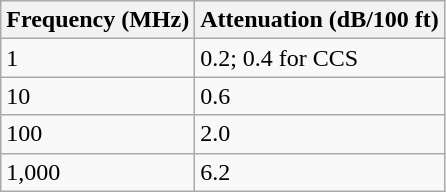<table class="wikitable">
<tr>
<th>Frequency (MHz)</th>
<th>Attenuation (dB/100 ft)</th>
</tr>
<tr>
<td>1</td>
<td>0.2; 0.4 for CCS</td>
</tr>
<tr>
<td>10</td>
<td>0.6</td>
</tr>
<tr>
<td>100</td>
<td>2.0</td>
</tr>
<tr>
<td>1,000</td>
<td>6.2</td>
</tr>
</table>
